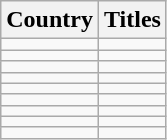<table class="wikitable">
<tr>
<th>Country</th>
<th>Titles</th>
</tr>
<tr>
<td></td>
<td></td>
</tr>
<tr>
<td></td>
<td></td>
</tr>
<tr>
<td></td>
<td></td>
</tr>
<tr>
<td></td>
<td></td>
</tr>
<tr>
<td></td>
<td></td>
</tr>
<tr>
<td></td>
<td></td>
</tr>
<tr>
<td></td>
<td></td>
</tr>
<tr>
<td></td>
<td></td>
</tr>
<tr>
<td></td>
<td></td>
</tr>
</table>
